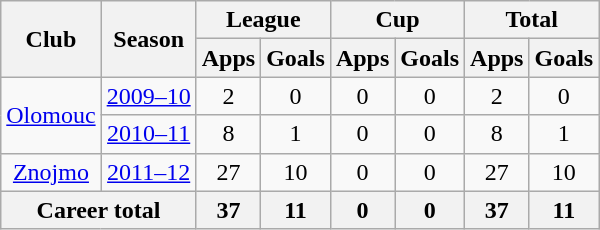<table class="wikitable" style="text-align:center">
<tr>
<th rowspan="2">Club</th>
<th rowspan="2">Season</th>
<th colspan="2">League</th>
<th colspan="2">Cup</th>
<th colspan="2">Total</th>
</tr>
<tr>
<th>Apps</th>
<th>Goals</th>
<th>Apps</th>
<th>Goals</th>
<th>Apps</th>
<th>Goals</th>
</tr>
<tr>
<td rowspan=2><a href='#'>Olomouc</a></td>
<td><a href='#'>2009–10</a></td>
<td>2</td>
<td>0</td>
<td>0</td>
<td>0</td>
<td>2</td>
<td>0</td>
</tr>
<tr>
<td><a href='#'>2010–11</a></td>
<td>8</td>
<td>1</td>
<td>0</td>
<td>0</td>
<td>8</td>
<td>1</td>
</tr>
<tr>
<td><a href='#'>Znojmo</a></td>
<td><a href='#'>2011–12</a></td>
<td>27</td>
<td>10</td>
<td>0</td>
<td>0</td>
<td>27</td>
<td>10</td>
</tr>
<tr>
<th colspan="2">Career total</th>
<th>37</th>
<th>11</th>
<th>0</th>
<th>0</th>
<th>37</th>
<th>11</th>
</tr>
</table>
